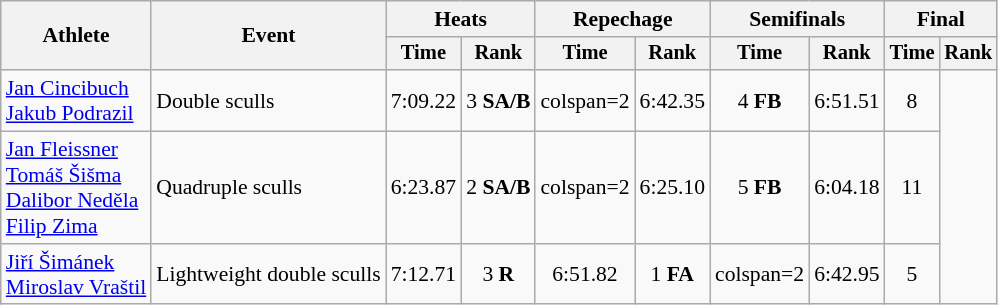<table class="wikitable" style="font-size:90%">
<tr>
<th rowspan="2">Athlete</th>
<th rowspan="2">Event</th>
<th colspan="2">Heats</th>
<th colspan="2">Repechage</th>
<th colspan="2">Semifinals</th>
<th colspan="2">Final</th>
</tr>
<tr style="font-size:95%">
<th>Time</th>
<th>Rank</th>
<th>Time</th>
<th>Rank</th>
<th>Time</th>
<th>Rank</th>
<th>Time</th>
<th>Rank</th>
</tr>
<tr align=center>
<td align=left><a href='#'>Jan Cincibuch</a><br><a href='#'>Jakub Podrazil</a></td>
<td align=left>Double sculls</td>
<td>7:09.22</td>
<td>3 <strong>SA/B</strong></td>
<td>colspan=2</td>
<td>6:42.35</td>
<td>4 <strong>FB</strong></td>
<td>6:51.51</td>
<td>8</td>
</tr>
<tr align=center>
<td align=left><a href='#'>Jan Fleissner</a><br><a href='#'>Tomáš Šišma</a><br><a href='#'>Dalibor Neděla</a><br><a href='#'>Filip Zima</a></td>
<td align=left>Quadruple sculls</td>
<td>6:23.87</td>
<td>2 <strong>SA/B</strong></td>
<td>colspan=2</td>
<td>6:25.10</td>
<td>5 <strong>FB</strong></td>
<td>6:04.18</td>
<td>11</td>
</tr>
<tr align=center>
<td align=left><a href='#'>Jiří Šimánek</a><br><a href='#'>Miroslav Vraštil</a></td>
<td align=left>Lightweight double sculls</td>
<td>7:12.71</td>
<td>3 <strong>R</strong></td>
<td>6:51.82</td>
<td>1 <strong>FA</strong></td>
<td>colspan=2</td>
<td>6:42.95</td>
<td>5</td>
</tr>
</table>
